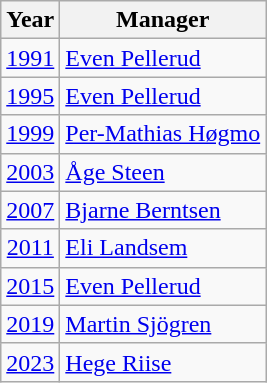<table class="wikitable">
<tr>
<th>Year</th>
<th>Manager</th>
</tr>
<tr>
<td align=center><a href='#'>1991</a></td>
<td> <a href='#'>Even Pellerud</a></td>
</tr>
<tr>
<td align=center><a href='#'>1995</a></td>
<td> <a href='#'>Even Pellerud</a></td>
</tr>
<tr>
<td align=center><a href='#'>1999</a></td>
<td> <a href='#'>Per-Mathias Høgmo</a></td>
</tr>
<tr>
<td align=center><a href='#'>2003</a></td>
<td> <a href='#'>Åge Steen</a></td>
</tr>
<tr>
<td align=center><a href='#'>2007</a></td>
<td> <a href='#'>Bjarne Berntsen</a></td>
</tr>
<tr>
<td align=center><a href='#'>2011</a></td>
<td> <a href='#'>Eli Landsem</a></td>
</tr>
<tr>
<td align=center><a href='#'>2015</a></td>
<td> <a href='#'>Even Pellerud</a></td>
</tr>
<tr>
<td align=center><a href='#'>2019</a></td>
<td> <a href='#'>Martin Sjögren</a></td>
</tr>
<tr>
<td align=center><a href='#'>2023</a></td>
<td> <a href='#'>Hege Riise</a></td>
</tr>
</table>
